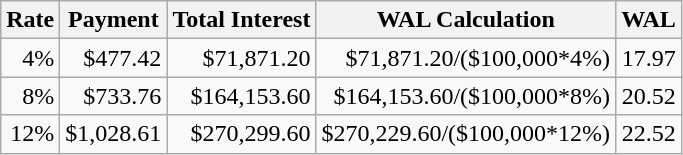<table class="wikitable">
<tr>
<th>Rate</th>
<th>Payment</th>
<th>Total Interest</th>
<th>WAL Calculation</th>
<th>WAL</th>
</tr>
<tr align="right">
<td>4%</td>
<td>$477.42</td>
<td>$71,871.20</td>
<td>$71,871.20/($100,000*4%)</td>
<td>17.97</td>
</tr>
<tr align="right">
<td>8%</td>
<td>$733.76</td>
<td>$164,153.60</td>
<td>$164,153.60/($100,000*8%)</td>
<td>20.52</td>
</tr>
<tr align="right">
<td>12%</td>
<td>$1,028.61</td>
<td>$270,299.60</td>
<td>$270,229.60/($100,000*12%)</td>
<td>22.52</td>
</tr>
</table>
